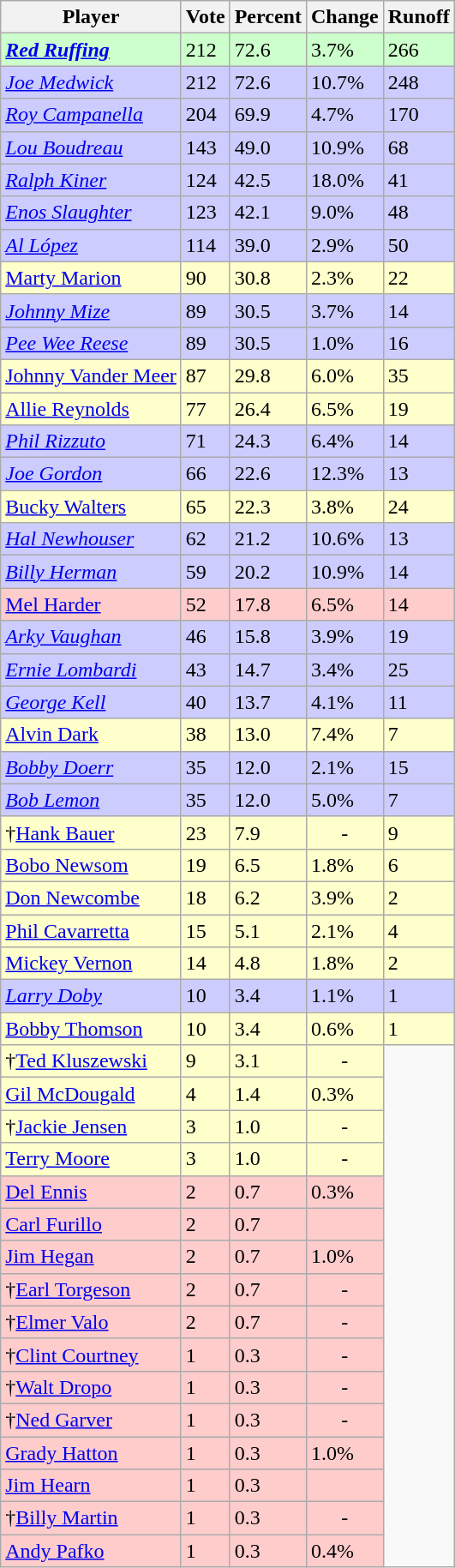<table class="wikitable">
<tr>
<th>Player</th>
<th>Vote</th>
<th>Percent</th>
<th>Change</th>
<th>Runoff</th>
</tr>
<tr bgcolor="#ccffcc">
<td><strong><em><a href='#'>Red Ruffing</a></em></strong></td>
<td>212</td>
<td>72.6</td>
<td align="left"> 3.7%</td>
<td>266</td>
</tr>
<tr bgcolor="#ccccff">
<td><em><a href='#'>Joe Medwick</a></em></td>
<td>212</td>
<td>72.6</td>
<td align="left"> 10.7%</td>
<td>248</td>
</tr>
<tr bgcolor="#ccccff">
<td><em><a href='#'>Roy Campanella</a></em></td>
<td>204</td>
<td>69.9</td>
<td align="left"> 4.7%</td>
<td>170</td>
</tr>
<tr bgcolor="#ccccff">
<td><em><a href='#'>Lou Boudreau</a></em></td>
<td>143</td>
<td>49.0</td>
<td align="left"> 10.9%</td>
<td>68</td>
</tr>
<tr bgcolor="#ccccff">
<td><em><a href='#'>Ralph Kiner</a></em></td>
<td>124</td>
<td>42.5</td>
<td align="left"> 18.0%</td>
<td>41</td>
</tr>
<tr bgcolor="#ccccff">
<td><em><a href='#'>Enos Slaughter</a></em></td>
<td>123</td>
<td>42.1</td>
<td align="left"> 9.0%</td>
<td>48</td>
</tr>
<tr bgcolor="#ccccff">
<td><em><a href='#'>Al López</a></em></td>
<td>114</td>
<td>39.0</td>
<td align="left"> 2.9%</td>
<td>50</td>
</tr>
<tr bgcolor="#ffffcc">
<td><a href='#'>Marty Marion</a></td>
<td>90</td>
<td>30.8</td>
<td align="left"> 2.3%</td>
<td>22</td>
</tr>
<tr bgcolor="#ccccff">
<td><em><a href='#'>Johnny Mize</a></em></td>
<td>89</td>
<td>30.5</td>
<td align="left"> 3.7%</td>
<td>14</td>
</tr>
<tr bgcolor="#ccccff">
<td><em><a href='#'>Pee Wee Reese</a></em></td>
<td>89</td>
<td>30.5</td>
<td align="left"> 1.0%</td>
<td>16</td>
</tr>
<tr bgcolor="#ffffcc">
<td><a href='#'>Johnny Vander Meer</a></td>
<td>87</td>
<td>29.8</td>
<td align="left"> 6.0%</td>
<td>35</td>
</tr>
<tr bgcolor="#ffffcc">
<td><a href='#'>Allie Reynolds</a></td>
<td>77</td>
<td>26.4</td>
<td align="left"> 6.5%</td>
<td>19</td>
</tr>
<tr bgcolor="#ccccff">
<td><em><a href='#'>Phil Rizzuto</a></em></td>
<td>71</td>
<td>24.3</td>
<td align="left"> 6.4%</td>
<td>14</td>
</tr>
<tr bgcolor="#ccccff">
<td><em><a href='#'>Joe Gordon</a></em></td>
<td>66</td>
<td>22.6</td>
<td align="left"> 12.3%</td>
<td>13</td>
</tr>
<tr bgcolor="#ffffcc">
<td><a href='#'>Bucky Walters</a></td>
<td>65</td>
<td>22.3</td>
<td align="left"> 3.8%</td>
<td>24</td>
</tr>
<tr bgcolor="#ccccff">
<td><em><a href='#'>Hal Newhouser</a></em></td>
<td>62</td>
<td>21.2</td>
<td align="left"> 10.6%</td>
<td>13</td>
</tr>
<tr bgcolor="#ccccff">
<td><em><a href='#'>Billy Herman</a></em></td>
<td>59</td>
<td>20.2</td>
<td align="left"> 10.9%</td>
<td>14</td>
</tr>
<tr bgcolor="#ffcccc">
<td><a href='#'>Mel Harder</a></td>
<td>52</td>
<td>17.8</td>
<td align="left"> 6.5%</td>
<td>14</td>
</tr>
<tr bgcolor="#ccccff">
<td><em><a href='#'>Arky Vaughan</a></em></td>
<td>46</td>
<td>15.8</td>
<td align="left"> 3.9%</td>
<td>19</td>
</tr>
<tr bgcolor="#ccccff">
<td><em><a href='#'>Ernie Lombardi</a></em></td>
<td>43</td>
<td>14.7</td>
<td align="left"> 3.4%</td>
<td>25</td>
</tr>
<tr bgcolor="#ccccff">
<td><em><a href='#'>George Kell</a></em></td>
<td>40</td>
<td>13.7</td>
<td align="left"> 4.1%</td>
<td>11</td>
</tr>
<tr bgcolor="#ffffcc">
<td><a href='#'>Alvin Dark</a></td>
<td>38</td>
<td>13.0</td>
<td align="left"> 7.4%</td>
<td>7</td>
</tr>
<tr bgcolor="#ccccff">
<td><em><a href='#'>Bobby Doerr</a></em></td>
<td>35</td>
<td>12.0</td>
<td align="left"> 2.1%</td>
<td>15</td>
</tr>
<tr bgcolor="#ccccff">
<td><em><a href='#'>Bob Lemon</a></em></td>
<td>35</td>
<td>12.0</td>
<td align="left"> 5.0%</td>
<td>7</td>
</tr>
<tr bgcolor="#ffffcc">
<td>†<a href='#'>Hank Bauer</a></td>
<td>23</td>
<td>7.9</td>
<td align=center>-</td>
<td>9</td>
</tr>
<tr bgcolor="#ffffcc">
<td><a href='#'>Bobo Newsom</a></td>
<td>19</td>
<td>6.5</td>
<td align="left"> 1.8%</td>
<td>6</td>
</tr>
<tr bgcolor="#ffffcc">
<td><a href='#'>Don Newcombe</a></td>
<td>18</td>
<td>6.2</td>
<td align="left"> 3.9%</td>
<td>2</td>
</tr>
<tr bgcolor="#ffffcc">
<td><a href='#'>Phil Cavarretta</a></td>
<td>15</td>
<td>5.1</td>
<td align="left"> 2.1%</td>
<td>4</td>
</tr>
<tr bgcolor="#ffffcc">
<td><a href='#'>Mickey Vernon</a></td>
<td>14</td>
<td>4.8</td>
<td align="left"> 1.8%</td>
<td>2</td>
</tr>
<tr bgcolor="#ccccff">
<td><em><a href='#'>Larry Doby</a></em></td>
<td>10</td>
<td>3.4</td>
<td align="left"> 1.1%</td>
<td>1</td>
</tr>
<tr bgcolor="#ffffcc">
<td><a href='#'>Bobby Thomson</a></td>
<td>10</td>
<td>3.4</td>
<td align="left"> 0.6%</td>
<td>1</td>
</tr>
<tr bgcolor="#ffffcc">
<td>†<a href='#'>Ted Kluszewski</a></td>
<td>9</td>
<td>3.1</td>
<td align=center>-</td>
</tr>
<tr bgcolor="#ffffcc">
<td><a href='#'>Gil McDougald</a></td>
<td>4</td>
<td>1.4</td>
<td align="left"> 0.3%</td>
</tr>
<tr bgcolor="#ffffcc">
<td>†<a href='#'>Jackie Jensen</a></td>
<td>3</td>
<td>1.0</td>
<td align=center>-</td>
</tr>
<tr bgcolor="#ffffcc">
<td><a href='#'>Terry Moore</a></td>
<td>3</td>
<td>1.0</td>
<td align=center>-</td>
</tr>
<tr bgcolor="#ffcccc">
<td><a href='#'>Del Ennis</a></td>
<td>2</td>
<td>0.7</td>
<td align="left"> 0.3%</td>
</tr>
<tr bgcolor="#ffcccc">
<td><a href='#'>Carl Furillo</a></td>
<td>2</td>
<td>0.7</td>
<td align=center></td>
</tr>
<tr bgcolor="#ffcccc">
<td><a href='#'>Jim Hegan</a></td>
<td>2</td>
<td>0.7</td>
<td align="left"> 1.0%</td>
</tr>
<tr bgcolor="#ffcccc">
<td>†<a href='#'>Earl Torgeson</a></td>
<td>2</td>
<td>0.7</td>
<td align=center>-</td>
</tr>
<tr bgcolor="#ffcccc">
<td>†<a href='#'>Elmer Valo</a></td>
<td>2</td>
<td>0.7</td>
<td align=center>-</td>
</tr>
<tr bgcolor="#ffcccc">
<td>†<a href='#'>Clint Courtney</a></td>
<td>1</td>
<td>0.3</td>
<td align=center>-</td>
</tr>
<tr bgcolor="#ffcccc">
<td>†<a href='#'>Walt Dropo</a></td>
<td>1</td>
<td>0.3</td>
<td align=center>-</td>
</tr>
<tr bgcolor="#ffcccc">
<td>†<a href='#'>Ned Garver</a></td>
<td>1</td>
<td>0.3</td>
<td align=center>-</td>
</tr>
<tr bgcolor="#ffcccc">
<td><a href='#'>Grady Hatton</a></td>
<td>1</td>
<td>0.3</td>
<td align="left"> 1.0%</td>
</tr>
<tr bgcolor="#ffcccc">
<td><a href='#'>Jim Hearn</a></td>
<td>1</td>
<td>0.3</td>
<td align=center></td>
</tr>
<tr bgcolor="#ffcccc">
<td>†<a href='#'>Billy Martin</a></td>
<td>1</td>
<td>0.3</td>
<td align=center>-</td>
</tr>
<tr bgcolor="#ffcccc">
<td><a href='#'>Andy Pafko</a></td>
<td>1</td>
<td>0.3</td>
<td align="left"> 0.4%</td>
</tr>
</table>
